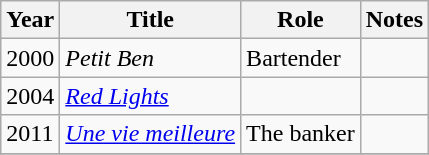<table class="wikitable sortable">
<tr>
<th>Year</th>
<th>Title</th>
<th>Role</th>
<th class="unsortable">Notes</th>
</tr>
<tr>
<td>2000</td>
<td><em>Petit Ben</em></td>
<td>Bartender</td>
<td></td>
</tr>
<tr>
<td>2004</td>
<td><em><a href='#'>Red Lights</a></em></td>
<td></td>
<td></td>
</tr>
<tr>
<td>2011</td>
<td><em><a href='#'>Une vie meilleure</a></em></td>
<td>The banker</td>
<td></td>
</tr>
<tr>
</tr>
</table>
